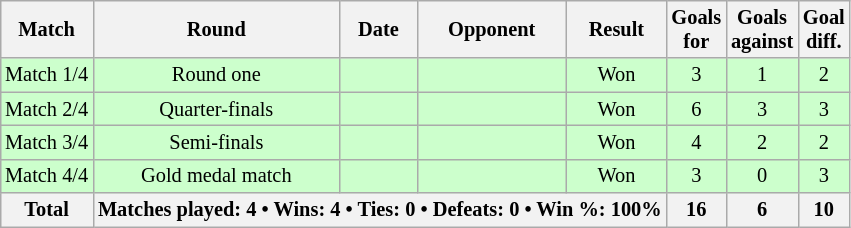<table class="wikitable sortable" style="text-align: center; font-size: 85%; margin-left: 1em;">
<tr>
<th>Match</th>
<th>Round</th>
<th>Date</th>
<th>Opponent</th>
<th>Result</th>
<th>Goals<br>for</th>
<th>Goals<br>against</th>
<th>Goal<br>diff.</th>
</tr>
<tr style="background-color: #ccffcc;">
<td>Match 1/4</td>
<td>Round one</td>
<td style="text-align: right;"></td>
<td style="text-align: left;"></td>
<td>Won</td>
<td>3</td>
<td>1</td>
<td>2</td>
</tr>
<tr style="background-color: #ccffcc;">
<td>Match 2/4</td>
<td>Quarter-finals</td>
<td style="text-align: right;"></td>
<td style="text-align: left;"></td>
<td>Won</td>
<td>6</td>
<td>3</td>
<td>3</td>
</tr>
<tr style="background-color: #ccffcc;">
<td>Match 3/4</td>
<td>Semi-finals</td>
<td style="text-align: right;"></td>
<td style="text-align: left;"></td>
<td>Won</td>
<td>4</td>
<td>2</td>
<td>2</td>
</tr>
<tr style="background-color: #ccffcc;">
<td>Match 4/4</td>
<td>Gold medal match</td>
<td style="text-align: right;"></td>
<td style="text-align: left;"></td>
<td>Won</td>
<td>3</td>
<td>0</td>
<td>3</td>
</tr>
<tr>
<th>Total</th>
<th colspan="4">Matches played: 4 • Wins: 4 • Ties: 0 • Defeats: 0 • Win %: 100%</th>
<th>16</th>
<th>6</th>
<th>10</th>
</tr>
</table>
